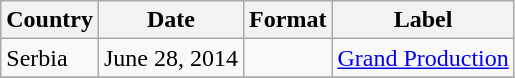<table class="wikitable plainrowheaders">
<tr>
<th scope="col">Country</th>
<th scope="col">Date</th>
<th scope="col">Format</th>
<th scope="col">Label</th>
</tr>
<tr>
<td>Serbia</td>
<td>June 28, 2014</td>
<td></td>
<td><a href='#'>Grand Production</a></td>
</tr>
<tr>
</tr>
</table>
